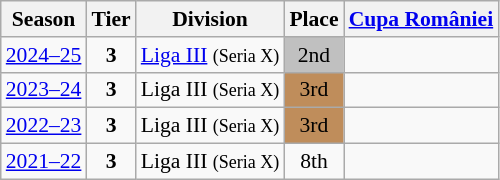<table class="wikitable" style="text-align:center; font-size:90%">
<tr>
<th>Season</th>
<th>Tier</th>
<th>Division</th>
<th>Place</th>
<th><a href='#'>Cupa României</a></th>
</tr>
<tr>
<td><a href='#'>2024–25</a></td>
<td><strong>3</strong></td>
<td><a href='#'>Liga III</a> <small>(Seria X)</small></td>
<td align=center bgcolor=silver>2nd</td>
<td></td>
</tr>
<tr>
<td><a href='#'>2023–24</a></td>
<td><strong>3</strong></td>
<td>Liga III <small>(Seria X)</small></td>
<td align=center bgcolor=#BF8D5B>3rd</td>
<td></td>
</tr>
<tr>
<td><a href='#'>2022–23</a></td>
<td><strong>3</strong></td>
<td>Liga III <small>(Seria X)</small></td>
<td align=center bgcolor=#BF8D5B>3rd</td>
<td></td>
</tr>
<tr>
<td><a href='#'>2021–22</a></td>
<td><strong>3</strong></td>
<td>Liga III <small>(Seria X)</small></td>
<td>8th</td>
<td></td>
</tr>
</table>
